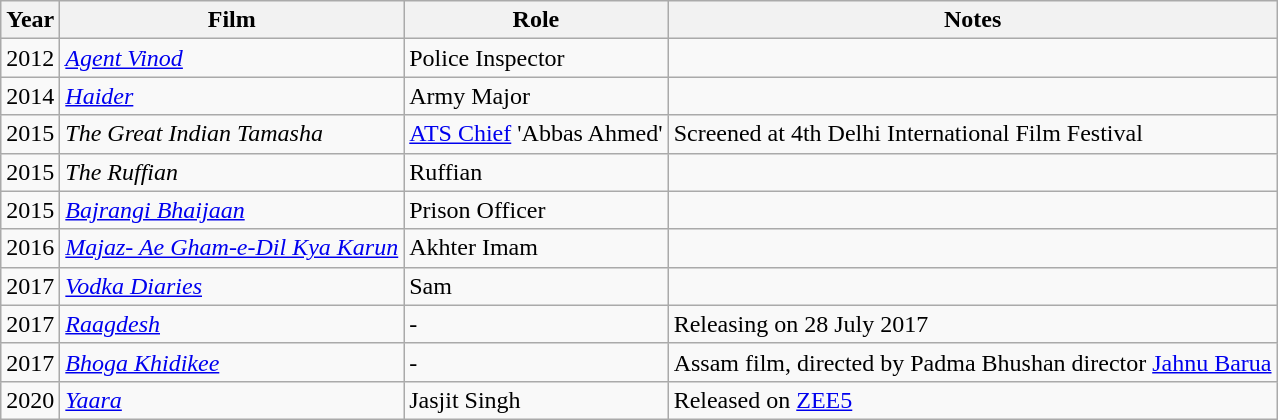<table class="wikitable sortable plainrowheaders">
<tr>
<th>Year</th>
<th>Film</th>
<th>Role</th>
<th>Notes</th>
</tr>
<tr>
<td>2012</td>
<td><em><a href='#'>Agent Vinod</a></em></td>
<td>Police Inspector</td>
<td></td>
</tr>
<tr>
<td>2014</td>
<td><em><a href='#'>Haider</a></em></td>
<td>Army Major</td>
<td></td>
</tr>
<tr>
<td>2015</td>
<td><em>The Great Indian Tamasha</em></td>
<td><a href='#'>ATS Chief</a> 'Abbas Ahmed'</td>
<td>Screened at 4th Delhi International Film Festival</td>
</tr>
<tr>
<td>2015</td>
<td><em>The Ruffian</em></td>
<td>Ruffian</td>
<td></td>
</tr>
<tr>
<td>2015</td>
<td><em><a href='#'>Bajrangi Bhaijaan</a></em></td>
<td>Prison Officer</td>
<td></td>
</tr>
<tr>
<td>2016</td>
<td><em><a href='#'>Majaz- Ae Gham-e-Dil Kya Karun</a></em></td>
<td>Akhter Imam</td>
<td></td>
</tr>
<tr>
<td>2017</td>
<td><em><a href='#'>Vodka Diaries</a></em></td>
<td>Sam</td>
<td></td>
</tr>
<tr>
<td>2017</td>
<td><em><a href='#'>Raagdesh</a></em></td>
<td>-</td>
<td>Releasing on 28 July 2017</td>
</tr>
<tr>
<td>2017</td>
<td><em><a href='#'>Bhoga Khidikee</a></em></td>
<td>-</td>
<td>Assam film, directed by Padma Bhushan director <a href='#'>Jahnu Barua</a></td>
</tr>
<tr>
<td>2020</td>
<td><em><a href='#'>Yaara</a></em></td>
<td>Jasjit Singh</td>
<td>Released on <a href='#'>ZEE5</a></td>
</tr>
</table>
